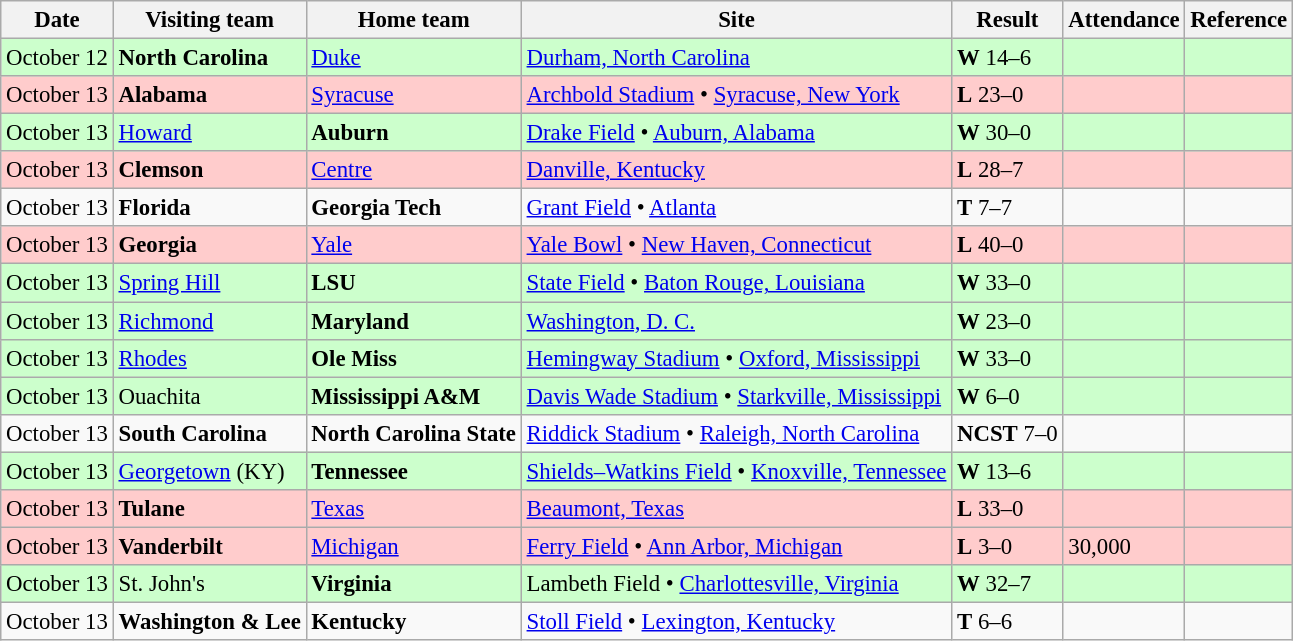<table class="wikitable" style="font-size:95%;">
<tr>
<th>Date</th>
<th>Visiting team</th>
<th>Home team</th>
<th>Site</th>
<th>Result</th>
<th>Attendance</th>
<th class="unsortable">Reference</th>
</tr>
<tr bgcolor=ccffcc>
<td>October 12</td>
<td><strong>North Carolina</strong></td>
<td><a href='#'>Duke</a></td>
<td><a href='#'>Durham, North Carolina</a></td>
<td><strong>W</strong> 14–6</td>
<td></td>
<td></td>
</tr>
<tr bgcolor=ffcccc>
<td>October 13</td>
<td><strong>Alabama</strong></td>
<td><a href='#'>Syracuse</a></td>
<td><a href='#'>Archbold Stadium</a> • <a href='#'>Syracuse, New York</a></td>
<td><strong>L</strong> 23–0</td>
<td></td>
<td></td>
</tr>
<tr bgcolor=ccffcc>
<td>October 13</td>
<td><a href='#'>Howard</a></td>
<td><strong>Auburn</strong></td>
<td><a href='#'>Drake Field</a> • <a href='#'>Auburn, Alabama</a></td>
<td><strong>W</strong> 30–0</td>
<td></td>
<td></td>
</tr>
<tr bgcolor=ffcccc>
<td>October 13</td>
<td><strong>Clemson</strong></td>
<td><a href='#'>Centre</a></td>
<td><a href='#'>Danville, Kentucky</a></td>
<td><strong>L</strong> 28–7</td>
<td></td>
<td></td>
</tr>
<tr bgcolor=>
<td>October 13</td>
<td><strong>Florida</strong></td>
<td><strong>Georgia Tech</strong></td>
<td><a href='#'>Grant Field</a> • <a href='#'>Atlanta</a></td>
<td><strong>T</strong> 7–7</td>
<td></td>
<td></td>
</tr>
<tr bgcolor=ffcccc>
<td>October 13</td>
<td><strong>Georgia</strong></td>
<td><a href='#'>Yale</a></td>
<td><a href='#'>Yale Bowl</a> • <a href='#'>New Haven, Connecticut</a></td>
<td><strong>L</strong> 40–0</td>
<td></td>
<td></td>
</tr>
<tr bgcolor=ccffcc>
<td>October 13</td>
<td><a href='#'>Spring Hill</a></td>
<td><strong>LSU</strong></td>
<td><a href='#'>State Field</a> • <a href='#'>Baton Rouge, Louisiana</a></td>
<td><strong>W</strong> 33–0</td>
<td></td>
<td></td>
</tr>
<tr bgcolor=ccffcc>
<td>October 13</td>
<td><a href='#'>Richmond</a></td>
<td><strong>Maryland</strong></td>
<td><a href='#'>Washington, D. C.</a></td>
<td><strong>W</strong> 23–0</td>
<td></td>
<td></td>
</tr>
<tr bgcolor=ccffcc>
<td>October 13</td>
<td><a href='#'>Rhodes</a></td>
<td><strong>Ole Miss</strong></td>
<td><a href='#'>Hemingway Stadium</a> • <a href='#'>Oxford, Mississippi</a></td>
<td><strong>W</strong> 33–0</td>
<td></td>
<td></td>
</tr>
<tr bgcolor=ccffcc>
<td>October 13</td>
<td>Ouachita</td>
<td><strong>Mississippi A&M</strong></td>
<td><a href='#'>Davis Wade Stadium</a> • <a href='#'>Starkville, Mississippi</a></td>
<td><strong>W</strong> 6–0</td>
<td></td>
<td></td>
</tr>
<tr bgcolor=>
<td>October 13</td>
<td><strong>South Carolina</strong></td>
<td><strong>North Carolina State</strong></td>
<td><a href='#'>Riddick Stadium</a> • <a href='#'>Raleigh, North Carolina</a></td>
<td><strong>NCST</strong> 7–0</td>
<td></td>
<td></td>
</tr>
<tr bgcolor=ccffcc>
<td>October 13</td>
<td><a href='#'>Georgetown</a> (KY)</td>
<td><strong>Tennessee</strong></td>
<td><a href='#'>Shields–Watkins Field</a> • <a href='#'>Knoxville, Tennessee</a></td>
<td><strong>W</strong> 13–6</td>
<td></td>
<td></td>
</tr>
<tr bgcolor=ffcccc>
<td>October 13</td>
<td><strong>Tulane</strong></td>
<td><a href='#'>Texas</a></td>
<td><a href='#'>Beaumont, Texas</a></td>
<td><strong>L</strong> 33–0</td>
<td></td>
<td></td>
</tr>
<tr bgcolor=ffcccc>
<td>October 13</td>
<td><strong>Vanderbilt</strong></td>
<td><a href='#'>Michigan</a></td>
<td><a href='#'>Ferry Field</a> • <a href='#'>Ann Arbor, Michigan</a></td>
<td><strong>L</strong> 3–0</td>
<td>30,000</td>
<td></td>
</tr>
<tr bgcolor=ccffcc>
<td>October 13</td>
<td>St. John's</td>
<td><strong>Virginia</strong></td>
<td>Lambeth Field • <a href='#'>Charlottesville, Virginia</a></td>
<td><strong>W</strong> 32–7</td>
<td></td>
<td></td>
</tr>
<tr bgcolor=>
<td>October 13</td>
<td><strong>Washington & Lee</strong></td>
<td><strong>Kentucky</strong></td>
<td><a href='#'>Stoll Field</a> • <a href='#'>Lexington, Kentucky</a></td>
<td><strong>T</strong> 6–6</td>
<td></td>
<td></td>
</tr>
</table>
